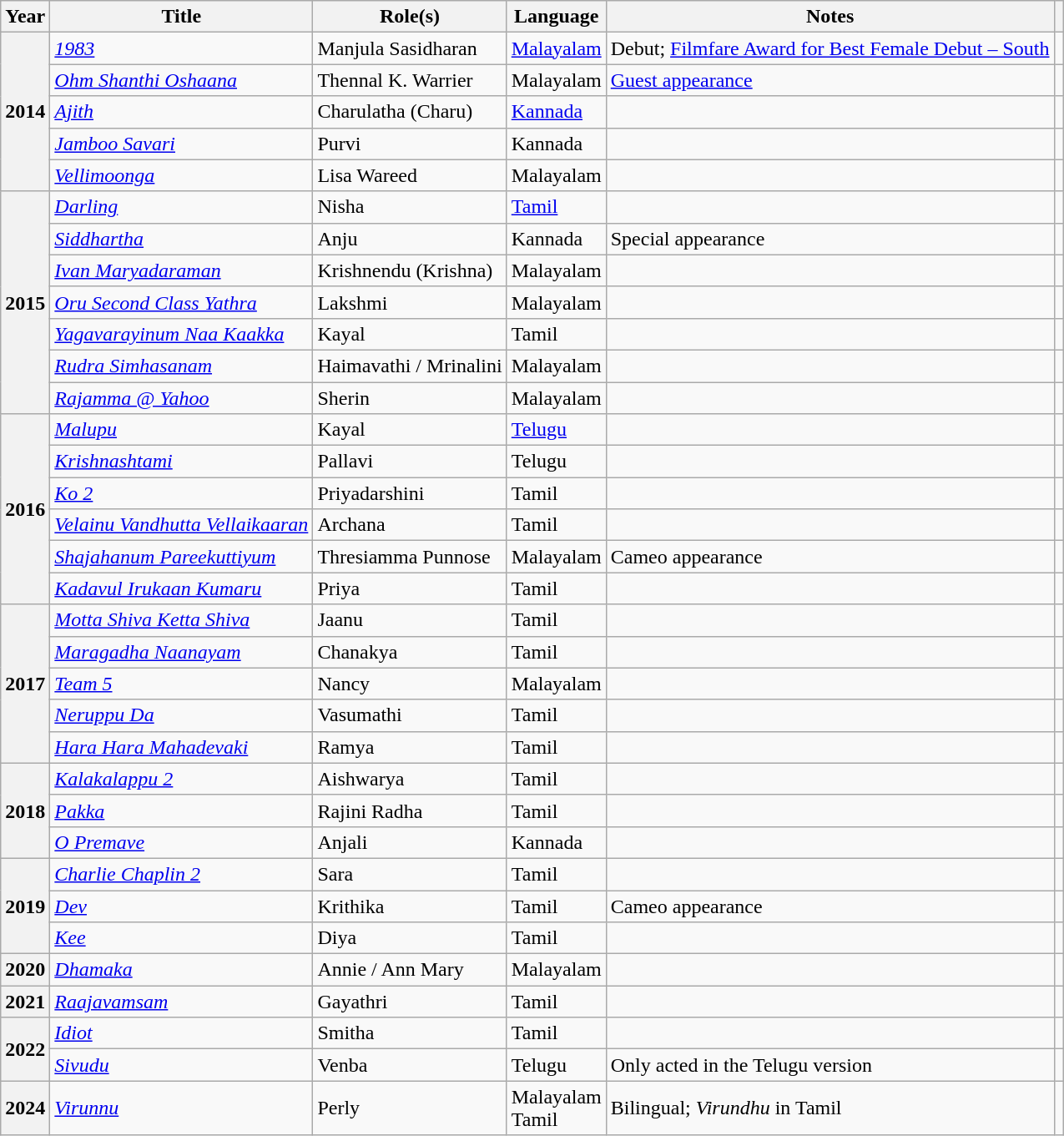<table class="wikitable sortable plainrowheaders">
<tr>
<th scope="col">Year</th>
<th scope="col">Title</th>
<th scope="col">Role(s)</th>
<th>Language</th>
<th scope="col" class="unsortable">Notes</th>
<th scope="col" class="unsortable"></th>
</tr>
<tr>
<th rowspan="5">2014</th>
<td><em><a href='#'>1983</a></em></td>
<td>Manjula Sasidharan</td>
<td><a href='#'>Malayalam</a></td>
<td>Debut; <a href='#'>Filmfare Award for Best Female Debut – South</a></td>
<td style="text-align:center;"></td>
</tr>
<tr>
<td><em><a href='#'>Ohm Shanthi Oshaana</a></em></td>
<td>Thennal K. Warrier</td>
<td>Malayalam</td>
<td><a href='#'>Guest appearance</a></td>
<td style="text-align:center;"></td>
</tr>
<tr>
<td><em><a href='#'>Ajith</a></em></td>
<td>Charulatha (Charu)</td>
<td><a href='#'>Kannada</a></td>
<td></td>
<td style="text-align:center;"></td>
</tr>
<tr>
<td><em><a href='#'>Jamboo Savari</a></em></td>
<td>Purvi</td>
<td>Kannada</td>
<td></td>
<td style="text-align:center;"></td>
</tr>
<tr>
<td><em><a href='#'>Vellimoonga</a></em></td>
<td>Lisa Wareed</td>
<td>Malayalam</td>
<td></td>
<td style="text-align:center;"></td>
</tr>
<tr>
<th rowspan="7">2015</th>
<td><em><a href='#'>Darling</a></em></td>
<td>Nisha</td>
<td><a href='#'>Tamil</a></td>
<td></td>
<td style="text-align:center;"></td>
</tr>
<tr>
<td><em><a href='#'>Siddhartha</a></em></td>
<td>Anju</td>
<td>Kannada</td>
<td>Special appearance</td>
<td style="text-align:center;"></td>
</tr>
<tr>
<td><em><a href='#'>Ivan Maryadaraman</a></em></td>
<td>Krishnendu (Krishna)</td>
<td>Malayalam</td>
<td></td>
<td style="text-align:center;"></td>
</tr>
<tr>
<td><em><a href='#'>Oru Second Class Yathra</a></em></td>
<td>Lakshmi</td>
<td>Malayalam</td>
<td></td>
<td></td>
</tr>
<tr>
<td><em><a href='#'>Yagavarayinum Naa Kaakka</a></em></td>
<td>Kayal</td>
<td>Tamil</td>
<td></td>
<td></td>
</tr>
<tr>
<td><em><a href='#'>Rudra Simhasanam</a></em></td>
<td>Haimavathi / Mrinalini</td>
<td>Malayalam</td>
<td></td>
<td></td>
</tr>
<tr>
<td><em><a href='#'>Rajamma @ Yahoo</a></em></td>
<td>Sherin</td>
<td>Malayalam</td>
<td></td>
<td></td>
</tr>
<tr>
<th rowspan="6">2016</th>
<td><em><a href='#'>Malupu</a></em></td>
<td>Kayal</td>
<td><a href='#'>Telugu</a></td>
<td></td>
<td></td>
</tr>
<tr>
<td><em><a href='#'>Krishnashtami</a></em></td>
<td>Pallavi</td>
<td>Telugu</td>
<td></td>
<td></td>
</tr>
<tr>
<td><em><a href='#'>Ko 2</a></em></td>
<td>Priyadarshini</td>
<td>Tamil</td>
<td></td>
<td></td>
</tr>
<tr>
<td><em><a href='#'>Velainu Vandhutta Vellaikaaran</a></em></td>
<td>Archana</td>
<td>Tamil</td>
<td></td>
<td></td>
</tr>
<tr>
<td><em><a href='#'>Shajahanum Pareekuttiyum</a></em></td>
<td>Thresiamma Punnose</td>
<td>Malayalam</td>
<td>Cameo appearance</td>
<td></td>
</tr>
<tr>
<td><em><a href='#'>Kadavul Irukaan Kumaru</a></em></td>
<td>Priya</td>
<td>Tamil</td>
<td></td>
<td></td>
</tr>
<tr>
<th rowspan="5">2017</th>
<td><em><a href='#'>Motta Shiva Ketta Shiva</a></em></td>
<td>Jaanu</td>
<td>Tamil</td>
<td></td>
<td></td>
</tr>
<tr>
<td><em><a href='#'>Maragadha Naanayam</a></em></td>
<td>Chanakya</td>
<td>Tamil</td>
<td></td>
<td></td>
</tr>
<tr>
<td><em><a href='#'>Team 5</a></em></td>
<td>Nancy</td>
<td>Malayalam</td>
<td></td>
<td></td>
</tr>
<tr>
<td><em><a href='#'>Neruppu Da</a></em></td>
<td>Vasumathi</td>
<td>Tamil</td>
<td></td>
<td></td>
</tr>
<tr>
<td><em><a href='#'>Hara Hara Mahadevaki</a></em></td>
<td>Ramya</td>
<td>Tamil</td>
<td></td>
<td></td>
</tr>
<tr>
<th rowspan="3">2018</th>
<td><em><a href='#'>Kalakalappu 2</a></em></td>
<td>Aishwarya</td>
<td>Tamil</td>
<td></td>
<td></td>
</tr>
<tr>
<td><em><a href='#'>Pakka</a></em></td>
<td>Rajini Radha</td>
<td>Tamil</td>
<td></td>
<td></td>
</tr>
<tr>
<td><em><a href='#'>O Premave</a></em></td>
<td>Anjali</td>
<td>Kannada</td>
<td></td>
<td></td>
</tr>
<tr>
<th rowspan="3">2019</th>
<td><em><a href='#'>Charlie Chaplin 2</a></em></td>
<td>Sara</td>
<td>Tamil</td>
<td></td>
<td></td>
</tr>
<tr>
<td><em><a href='#'>Dev</a></em></td>
<td>Krithika</td>
<td>Tamil</td>
<td>Cameo appearance</td>
<td></td>
</tr>
<tr>
<td><em><a href='#'>Kee</a></em></td>
<td>Diya</td>
<td>Tamil</td>
<td></td>
<td></td>
</tr>
<tr>
<th>2020</th>
<td><em><a href='#'>Dhamaka</a></em></td>
<td>Annie / Ann Mary</td>
<td>Malayalam</td>
<td></td>
<td></td>
</tr>
<tr>
<th>2021</th>
<td><em><a href='#'>Raajavamsam</a></em></td>
<td>Gayathri</td>
<td>Tamil</td>
<td></td>
<td></td>
</tr>
<tr>
<th rowspan="2">2022</th>
<td><em><a href='#'>Idiot</a></em></td>
<td>Smitha</td>
<td>Tamil</td>
<td></td>
<td></td>
</tr>
<tr>
<td><em><a href='#'>Sivudu</a></em></td>
<td>Venba</td>
<td>Telugu</td>
<td>Only acted in the Telugu version</td>
<td></td>
</tr>
<tr>
<th>2024</th>
<td><em><a href='#'>Virunnu</a></em></td>
<td>Perly</td>
<td>Malayalam <br> Tamil</td>
<td>Bilingual; <em>Virundhu</em> in Tamil</td>
<td></td>
</tr>
</table>
